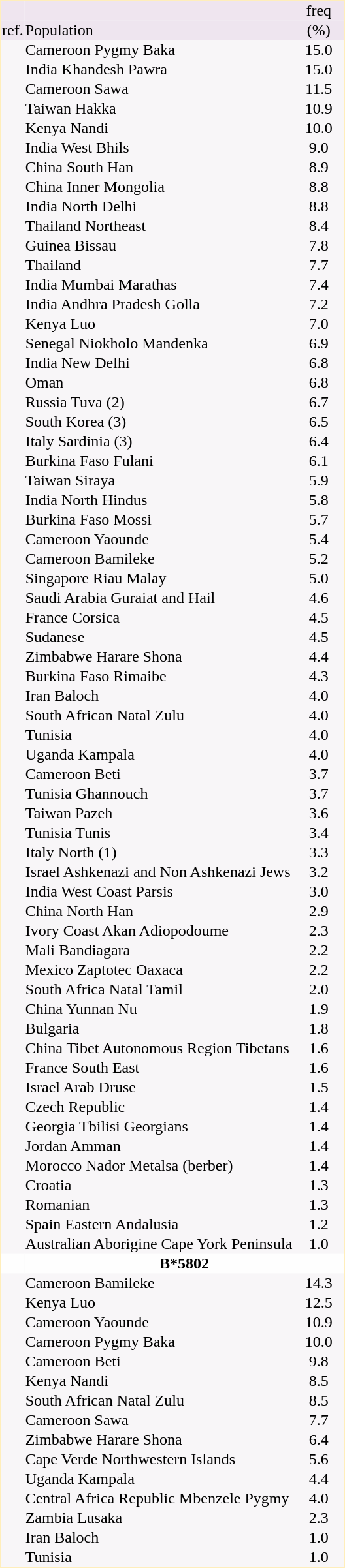<table border="0" cellspacing="0" cellpadding="1" align="left" style="text-align:center; margin-right: 3em;  border:1px #ffeebb solid; background:#f8f6f8; ">
<tr style="background:#efe5ef">
<td></td>
<td></td>
<td>freq</td>
</tr>
<tr style="background:#eee5ef">
<td>ref.</td>
<td align="left">Population</td>
<td style="width:50px">(%)</td>
</tr>
<tr>
<td></td>
<td align="left">Cameroon Pygmy Baka</td>
<td>15.0</td>
</tr>
<tr>
<td></td>
<td align="left">India Khandesh Pawra</td>
<td>15.0</td>
</tr>
<tr>
<td></td>
<td align="left">Cameroon Sawa</td>
<td>11.5</td>
</tr>
<tr>
<td></td>
<td align="left">Taiwan Hakka</td>
<td>10.9</td>
</tr>
<tr>
<td></td>
<td align="left">Kenya Nandi</td>
<td>10.0</td>
</tr>
<tr>
<td></td>
<td align="left">India West Bhils</td>
<td>9.0</td>
</tr>
<tr>
<td></td>
<td align="left">China South Han</td>
<td>8.9</td>
</tr>
<tr>
<td></td>
<td align="left">China Inner Mongolia</td>
<td>8.8</td>
</tr>
<tr>
<td></td>
<td align="left">India North Delhi</td>
<td>8.8</td>
</tr>
<tr>
<td></td>
<td align="left">Thailand Northeast</td>
<td>8.4</td>
</tr>
<tr>
<td></td>
<td align="left">Guinea Bissau</td>
<td>7.8</td>
</tr>
<tr>
<td></td>
<td align="left">Thailand</td>
<td>7.7</td>
</tr>
<tr>
<td></td>
<td align="left">India Mumbai Marathas</td>
<td>7.4</td>
</tr>
<tr>
<td></td>
<td align="left">India Andhra Pradesh Golla</td>
<td>7.2</td>
</tr>
<tr>
<td></td>
<td align="left">Kenya Luo</td>
<td>7.0</td>
</tr>
<tr>
<td></td>
<td align="left">Senegal Niokholo Mandenka</td>
<td>6.9</td>
</tr>
<tr>
<td></td>
<td align="left">India New Delhi</td>
<td>6.8</td>
</tr>
<tr>
<td></td>
<td align="left">Oman</td>
<td>6.8</td>
</tr>
<tr>
<td></td>
<td align="left">Russia Tuva (2)</td>
<td>6.7</td>
</tr>
<tr>
<td></td>
<td align="left">South Korea (3)</td>
<td>6.5</td>
</tr>
<tr>
<td></td>
<td align="left">Italy Sardinia (3)</td>
<td>6.4</td>
</tr>
<tr>
<td></td>
<td align="left">Burkina Faso Fulani</td>
<td>6.1</td>
</tr>
<tr>
<td></td>
<td align="left">Taiwan Siraya</td>
<td>5.9</td>
</tr>
<tr>
<td></td>
<td align="left">India North Hindus</td>
<td>5.8</td>
</tr>
<tr>
<td></td>
<td align="left">Burkina Faso Mossi</td>
<td>5.7</td>
</tr>
<tr>
<td></td>
<td align="left">Cameroon Yaounde</td>
<td>5.4</td>
</tr>
<tr>
<td></td>
<td align="left">Cameroon Bamileke</td>
<td>5.2</td>
</tr>
<tr>
<td></td>
<td align="left">Singapore Riau Malay</td>
<td>5.0</td>
</tr>
<tr>
<td></td>
<td align="left">Saudi Arabia Guraiat and Hail</td>
<td>4.6</td>
</tr>
<tr>
<td></td>
<td align="left">France Corsica</td>
<td>4.5</td>
</tr>
<tr>
<td></td>
<td align="left">Sudanese</td>
<td>4.5</td>
</tr>
<tr>
<td></td>
<td align="left">Zimbabwe Harare Shona</td>
<td>4.4</td>
</tr>
<tr>
<td></td>
<td align="left">Burkina Faso Rimaibe</td>
<td>4.3</td>
</tr>
<tr>
<td></td>
<td align="left">Iran Baloch</td>
<td>4.0</td>
</tr>
<tr>
<td></td>
<td align="left">South African Natal Zulu</td>
<td>4.0</td>
</tr>
<tr>
<td></td>
<td align="left">Tunisia</td>
<td>4.0</td>
</tr>
<tr>
<td></td>
<td align="left">Uganda Kampala</td>
<td>4.0</td>
</tr>
<tr>
<td></td>
<td align="left">Cameroon Beti</td>
<td>3.7</td>
</tr>
<tr>
<td></td>
<td align="left">Tunisia Ghannouch</td>
<td>3.7</td>
</tr>
<tr>
<td></td>
<td align="left">Taiwan Pazeh</td>
<td>3.6</td>
</tr>
<tr>
<td></td>
<td align="left">Tunisia Tunis</td>
<td>3.4</td>
</tr>
<tr>
<td></td>
<td align="left">Italy North (1)</td>
<td>3.3</td>
</tr>
<tr>
<td></td>
<td align="left">Israel Ashkenazi and Non Ashkenazi Jews</td>
<td>3.2</td>
</tr>
<tr>
<td></td>
<td align="left">India West Coast Parsis</td>
<td>3.0</td>
</tr>
<tr>
<td></td>
<td align="left">China North Han</td>
<td>2.9</td>
</tr>
<tr>
<td></td>
<td align="left">Ivory Coast Akan Adiopodoume</td>
<td>2.3</td>
</tr>
<tr>
<td></td>
<td align="left">Mali Bandiagara</td>
<td>2.2</td>
</tr>
<tr>
<td></td>
<td align="left">Mexico Zaptotec Oaxaca</td>
<td>2.2</td>
</tr>
<tr>
<td></td>
<td align="left">South Africa Natal Tamil</td>
<td>2.0</td>
</tr>
<tr>
<td></td>
<td align="left">China Yunnan Nu</td>
<td>1.9</td>
</tr>
<tr>
<td></td>
<td align="left">Bulgaria</td>
<td>1.8</td>
</tr>
<tr>
<td></td>
<td align="left">China Tibet Autonomous Region Tibetans</td>
<td>1.6</td>
</tr>
<tr>
<td></td>
<td align="left">France South East</td>
<td>1.6</td>
</tr>
<tr>
<td></td>
<td align="left">Israel Arab Druse</td>
<td>1.5</td>
</tr>
<tr>
<td></td>
<td align="left">Czech Republic</td>
<td>1.4</td>
</tr>
<tr>
<td></td>
<td align="left">Georgia Tbilisi Georgians</td>
<td>1.4</td>
</tr>
<tr>
<td></td>
<td align="left">Jordan Amman</td>
<td>1.4</td>
</tr>
<tr>
<td></td>
<td align="left">Morocco Nador Metalsa (berber)</td>
<td>1.4</td>
</tr>
<tr>
<td></td>
<td align="left">Croatia</td>
<td>1.3</td>
</tr>
<tr>
<td></td>
<td align="left">Romanian</td>
<td>1.3</td>
</tr>
<tr>
<td></td>
<td align="left">Spain Eastern Andalusia</td>
<td>1.2</td>
</tr>
<tr>
<td></td>
<td align="left">Australian Aborigine Cape York Peninsula</td>
<td>1.0</td>
</tr>
<tr style="background:#fefefe">
<td></td>
<td colspan = 2><strong>B*5802</strong></td>
</tr>
<tr>
<td></td>
<td align="left">Cameroon Bamileke</td>
<td>14.3</td>
</tr>
<tr>
<td></td>
<td align="left">Kenya Luo</td>
<td>12.5</td>
</tr>
<tr>
<td></td>
<td align="left">Cameroon Yaounde</td>
<td>10.9</td>
</tr>
<tr>
<td></td>
<td align="left">Cameroon Pygmy Baka</td>
<td>10.0</td>
</tr>
<tr>
<td></td>
<td align="left">Cameroon Beti</td>
<td>9.8</td>
</tr>
<tr>
<td></td>
<td align="left">Kenya Nandi</td>
<td>8.5</td>
</tr>
<tr>
<td></td>
<td align="left">South African Natal Zulu</td>
<td>8.5</td>
</tr>
<tr>
<td></td>
<td align="left">Cameroon Sawa</td>
<td>7.7</td>
</tr>
<tr>
<td></td>
<td align="left">Zimbabwe Harare Shona</td>
<td>6.4</td>
</tr>
<tr>
<td></td>
<td align="left">Cape Verde Northwestern Islands</td>
<td>5.6</td>
</tr>
<tr>
<td></td>
<td align="left">Uganda Kampala</td>
<td>4.4</td>
</tr>
<tr>
<td></td>
<td align="left">Central Africa Republic Mbenzele Pygmy</td>
<td>4.0</td>
</tr>
<tr>
<td></td>
<td align="left">Zambia Lusaka</td>
<td>2.3</td>
</tr>
<tr>
<td></td>
<td align="left">Iran Baloch</td>
<td>1.0</td>
</tr>
<tr>
<td></td>
<td align="left">Tunisia</td>
<td>1.0</td>
</tr>
</table>
